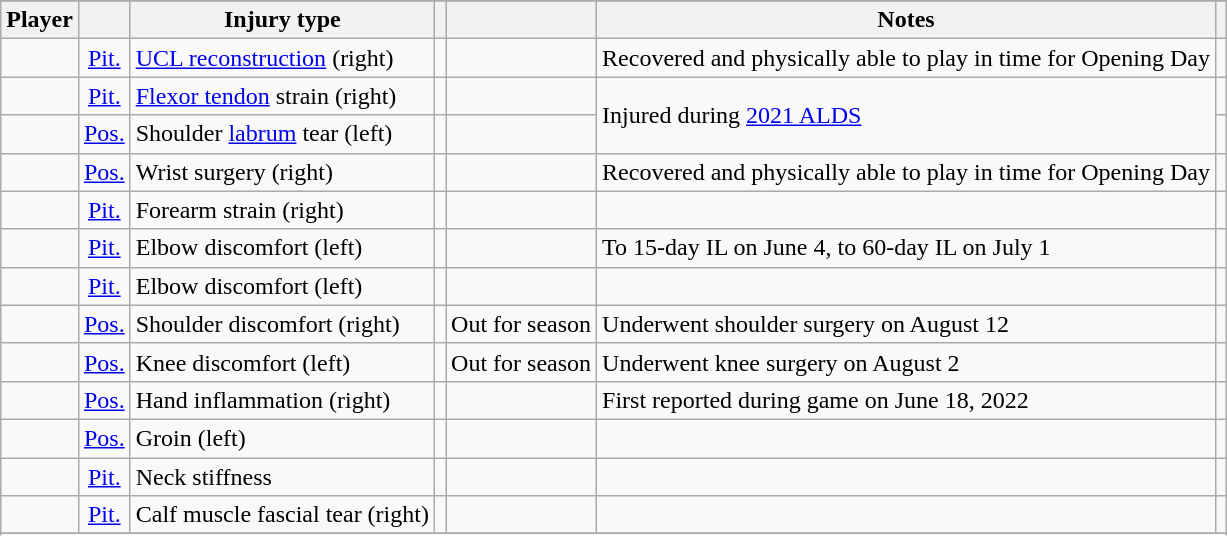<table class="wikitable sortable">
<tr>
</tr>
<tr>
<th>Player</th>
<th></th>
<th>Injury type</th>
<th></th>
<th></th>
<th class="unsortable">Notes</th>
<th class="unsortable"></th>
</tr>
<tr>
<td align=left></td>
<td align=center><a href='#'>Pit.</a></td>
<td><a href='#'>UCL reconstruction</a> (right)</td>
<td align=center></td>
<td align=center></td>
<td>Recovered and physically able to play in time for Opening Day</td>
<td align=center></td>
</tr>
<tr>
<td align=left></td>
<td align=center><a href='#'>Pit.</a></td>
<td><a href='#'>Flexor tendon</a> strain (right)</td>
<td align=center></td>
<td align=center></td>
<td rowspan="2">Injured during <a href='#'>2021 ALDS</a></td>
<td align=center></td>
</tr>
<tr>
<td align=left></td>
<td align=center><a href='#'>Pos.</a></td>
<td>Shoulder <a href='#'>labrum</a> tear (left)</td>
<td align=center></td>
<td align=center></td>
<td align=center></td>
</tr>
<tr>
<td align=left></td>
<td align=center><a href='#'>Pos.</a></td>
<td>Wrist surgery (right)</td>
<td align=center></td>
<td align=center></td>
<td>Recovered and physically able to play in time for Opening Day</td>
<td align=center></td>
</tr>
<tr>
<td align=left></td>
<td align=center><a href='#'>Pit.</a></td>
<td>Forearm strain (right)</td>
<td align=center></td>
<td align=center></td>
<td></td>
<td align=center></td>
</tr>
<tr>
<td align=left></td>
<td align=center><a href='#'>Pit.</a></td>
<td>Elbow discomfort (left)</td>
<td align=center></td>
<td align=center></td>
<td>To 15-day IL on June 4, to 60-day IL on July 1</td>
<td align=center></td>
</tr>
<tr>
<td align=left></td>
<td align=center><a href='#'>Pit.</a></td>
<td>Elbow discomfort (left)</td>
<td align=center></td>
<td align=center></td>
<td></td>
<td align=center></td>
</tr>
<tr>
<td align=left></td>
<td align=center><a href='#'>Pos.</a></td>
<td>Shoulder discomfort (right)</td>
<td align=center></td>
<td align=center>Out for season</td>
<td>Underwent shoulder surgery on August 12</td>
<td align=center></td>
</tr>
<tr>
<td align=left></td>
<td align=center><a href='#'>Pos.</a></td>
<td>Knee discomfort (left)</td>
<td align=center></td>
<td align=center>Out for season</td>
<td>Underwent knee surgery on August 2</td>
<td align=center></td>
</tr>
<tr>
<td align=left></td>
<td align=center><a href='#'>Pos.</a></td>
<td>Hand inflammation (right)</td>
<td align=center></td>
<td align=center></td>
<td>First reported during game on June 18, 2022</td>
<td align=center></td>
</tr>
<tr>
<td align=left></td>
<td align=center><a href='#'>Pos.</a></td>
<td>Groin (left)</td>
<td align=center></td>
<td align=center></td>
<td></td>
<td align=center></td>
</tr>
<tr>
<td align=left></td>
<td align=center><a href='#'>Pit.</a></td>
<td>Neck stiffness</td>
<td align=center></td>
<td align=center></td>
<td></td>
<td align=center></td>
</tr>
<tr>
<td align=left></td>
<td align=center><a href='#'>Pit.</a></td>
<td>Calf muscle fascial tear (right)</td>
<td align=center></td>
<td align=center></td>
<td></td>
<td align=center></td>
</tr>
<tr>
</tr>
<tr>
</tr>
</table>
